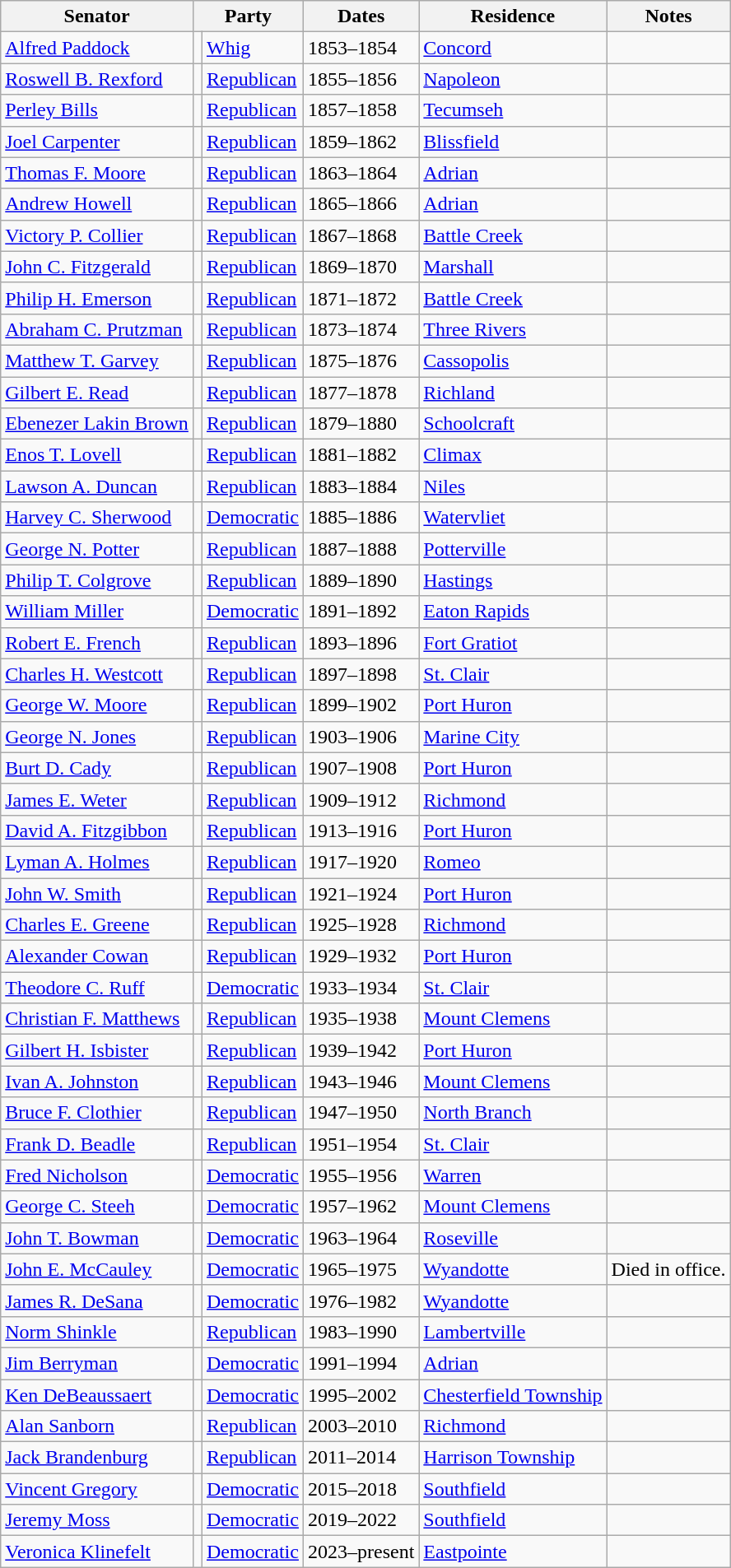<table class=wikitable>
<tr valign=bottom>
<th>Senator</th>
<th colspan="2">Party</th>
<th>Dates</th>
<th>Residence</th>
<th>Notes</th>
</tr>
<tr>
<td><a href='#'>Alfred Paddock</a></td>
<td bgcolor=></td>
<td><a href='#'>Whig</a></td>
<td>1853–1854</td>
<td><a href='#'>Concord</a></td>
<td></td>
</tr>
<tr>
<td><a href='#'>Roswell B. Rexford</a></td>
<td bgcolor=></td>
<td><a href='#'>Republican</a></td>
<td>1855–1856</td>
<td><a href='#'>Napoleon</a></td>
<td></td>
</tr>
<tr>
<td><a href='#'>Perley Bills</a></td>
<td bgcolor=></td>
<td><a href='#'>Republican</a></td>
<td>1857–1858</td>
<td><a href='#'>Tecumseh</a></td>
<td></td>
</tr>
<tr>
<td><a href='#'>Joel Carpenter</a></td>
<td bgcolor=></td>
<td><a href='#'>Republican</a></td>
<td>1859–1862</td>
<td><a href='#'>Blissfield</a></td>
<td></td>
</tr>
<tr>
<td><a href='#'>Thomas F. Moore</a></td>
<td bgcolor=></td>
<td><a href='#'>Republican</a></td>
<td>1863–1864</td>
<td><a href='#'>Adrian</a></td>
<td></td>
</tr>
<tr>
<td><a href='#'>Andrew Howell</a></td>
<td bgcolor=></td>
<td><a href='#'>Republican</a></td>
<td>1865–1866</td>
<td><a href='#'>Adrian</a></td>
<td></td>
</tr>
<tr>
<td><a href='#'>Victory P. Collier</a></td>
<td bgcolor=></td>
<td><a href='#'>Republican</a></td>
<td>1867–1868</td>
<td><a href='#'>Battle Creek</a></td>
<td></td>
</tr>
<tr>
<td><a href='#'>John C. Fitzgerald</a></td>
<td bgcolor=></td>
<td><a href='#'>Republican</a></td>
<td>1869–1870</td>
<td><a href='#'>Marshall</a></td>
<td></td>
</tr>
<tr>
<td><a href='#'>Philip H. Emerson</a></td>
<td bgcolor=></td>
<td><a href='#'>Republican</a></td>
<td>1871–1872</td>
<td><a href='#'>Battle Creek</a></td>
<td></td>
</tr>
<tr>
<td><a href='#'>Abraham C. Prutzman</a></td>
<td bgcolor=></td>
<td><a href='#'>Republican</a></td>
<td>1873–1874</td>
<td><a href='#'>Three Rivers</a></td>
<td></td>
</tr>
<tr>
<td><a href='#'>Matthew T. Garvey</a></td>
<td bgcolor=></td>
<td><a href='#'>Republican</a></td>
<td>1875–1876</td>
<td><a href='#'>Cassopolis</a></td>
<td></td>
</tr>
<tr>
<td><a href='#'>Gilbert E. Read</a></td>
<td bgcolor=></td>
<td><a href='#'>Republican</a></td>
<td>1877–1878</td>
<td><a href='#'>Richland</a></td>
<td></td>
</tr>
<tr>
<td><a href='#'>Ebenezer Lakin Brown</a></td>
<td bgcolor=></td>
<td><a href='#'>Republican</a></td>
<td>1879–1880</td>
<td><a href='#'>Schoolcraft</a></td>
<td></td>
</tr>
<tr>
<td><a href='#'>Enos T. Lovell</a></td>
<td bgcolor=></td>
<td><a href='#'>Republican</a></td>
<td>1881–1882</td>
<td><a href='#'>Climax</a></td>
<td></td>
</tr>
<tr>
<td><a href='#'>Lawson A. Duncan</a></td>
<td bgcolor=></td>
<td><a href='#'>Republican</a></td>
<td>1883–1884</td>
<td><a href='#'>Niles</a></td>
<td></td>
</tr>
<tr>
<td><a href='#'>Harvey C. Sherwood</a></td>
<td bgcolor=></td>
<td><a href='#'>Democratic</a></td>
<td>1885–1886</td>
<td><a href='#'>Watervliet</a></td>
<td></td>
</tr>
<tr>
<td><a href='#'>George N. Potter</a></td>
<td bgcolor=></td>
<td><a href='#'>Republican</a></td>
<td>1887–1888</td>
<td><a href='#'>Potterville</a></td>
<td></td>
</tr>
<tr>
<td><a href='#'>Philip T. Colgrove</a></td>
<td bgcolor=></td>
<td><a href='#'>Republican</a></td>
<td>1889–1890</td>
<td><a href='#'>Hastings</a></td>
<td></td>
</tr>
<tr>
<td><a href='#'>William Miller</a></td>
<td bgcolor=></td>
<td><a href='#'>Democratic</a></td>
<td>1891–1892</td>
<td><a href='#'>Eaton Rapids</a></td>
<td></td>
</tr>
<tr>
<td><a href='#'>Robert E. French</a></td>
<td bgcolor=></td>
<td><a href='#'>Republican</a></td>
<td>1893–1896</td>
<td><a href='#'>Fort Gratiot</a></td>
<td></td>
</tr>
<tr>
<td><a href='#'>Charles H. Westcott</a></td>
<td bgcolor=></td>
<td><a href='#'>Republican</a></td>
<td>1897–1898</td>
<td><a href='#'>St. Clair</a></td>
<td></td>
</tr>
<tr>
<td><a href='#'>George W. Moore</a></td>
<td bgcolor=></td>
<td><a href='#'>Republican</a></td>
<td>1899–1902</td>
<td><a href='#'>Port Huron</a></td>
<td></td>
</tr>
<tr>
<td><a href='#'>George N. Jones</a></td>
<td bgcolor=></td>
<td><a href='#'>Republican</a></td>
<td>1903–1906</td>
<td><a href='#'>Marine City</a></td>
<td></td>
</tr>
<tr>
<td><a href='#'>Burt D. Cady</a></td>
<td bgcolor=></td>
<td><a href='#'>Republican</a></td>
<td>1907–1908</td>
<td><a href='#'>Port Huron</a></td>
<td></td>
</tr>
<tr>
<td><a href='#'>James E. Weter</a></td>
<td bgcolor=></td>
<td><a href='#'>Republican</a></td>
<td>1909–1912</td>
<td><a href='#'>Richmond</a></td>
<td></td>
</tr>
<tr>
<td><a href='#'>David A. Fitzgibbon</a></td>
<td bgcolor=></td>
<td><a href='#'>Republican</a></td>
<td>1913–1916</td>
<td><a href='#'>Port Huron</a></td>
<td></td>
</tr>
<tr>
<td><a href='#'>Lyman A. Holmes</a></td>
<td bgcolor=></td>
<td><a href='#'>Republican</a></td>
<td>1917–1920</td>
<td><a href='#'>Romeo</a></td>
<td></td>
</tr>
<tr>
<td><a href='#'>John W. Smith</a></td>
<td bgcolor=></td>
<td><a href='#'>Republican</a></td>
<td>1921–1924</td>
<td><a href='#'>Port Huron</a></td>
<td></td>
</tr>
<tr>
<td><a href='#'>Charles E. Greene</a></td>
<td bgcolor=></td>
<td><a href='#'>Republican</a></td>
<td>1925–1928</td>
<td><a href='#'>Richmond</a></td>
<td></td>
</tr>
<tr>
<td><a href='#'>Alexander Cowan</a></td>
<td bgcolor=></td>
<td><a href='#'>Republican</a></td>
<td>1929–1932</td>
<td><a href='#'>Port Huron</a></td>
<td></td>
</tr>
<tr>
<td><a href='#'>Theodore C. Ruff</a></td>
<td bgcolor=></td>
<td><a href='#'>Democratic</a></td>
<td>1933–1934</td>
<td><a href='#'>St. Clair</a></td>
<td></td>
</tr>
<tr>
<td><a href='#'>Christian F. Matthews</a></td>
<td bgcolor=></td>
<td><a href='#'>Republican</a></td>
<td>1935–1938</td>
<td><a href='#'>Mount Clemens</a></td>
<td></td>
</tr>
<tr>
<td><a href='#'>Gilbert H. Isbister</a></td>
<td bgcolor=></td>
<td><a href='#'>Republican</a></td>
<td>1939–1942</td>
<td><a href='#'>Port Huron</a></td>
<td></td>
</tr>
<tr>
<td><a href='#'>Ivan A. Johnston</a></td>
<td bgcolor=></td>
<td><a href='#'>Republican</a></td>
<td>1943–1946</td>
<td><a href='#'>Mount Clemens</a></td>
<td></td>
</tr>
<tr>
<td><a href='#'>Bruce F. Clothier</a></td>
<td bgcolor=></td>
<td><a href='#'>Republican</a></td>
<td>1947–1950</td>
<td><a href='#'>North Branch</a></td>
<td></td>
</tr>
<tr>
<td><a href='#'>Frank D. Beadle</a></td>
<td bgcolor=></td>
<td><a href='#'>Republican</a></td>
<td>1951–1954</td>
<td><a href='#'>St. Clair</a></td>
<td></td>
</tr>
<tr>
<td><a href='#'>Fred Nicholson</a></td>
<td bgcolor=></td>
<td><a href='#'>Democratic</a></td>
<td>1955–1956</td>
<td><a href='#'>Warren</a></td>
<td></td>
</tr>
<tr>
<td><a href='#'>George C. Steeh</a></td>
<td bgcolor=></td>
<td><a href='#'>Democratic</a></td>
<td>1957–1962</td>
<td><a href='#'>Mount Clemens</a></td>
<td></td>
</tr>
<tr>
<td><a href='#'>John T. Bowman</a></td>
<td bgcolor=></td>
<td><a href='#'>Democratic</a></td>
<td>1963–1964</td>
<td><a href='#'>Roseville</a></td>
<td></td>
</tr>
<tr>
<td><a href='#'>John E. McCauley</a></td>
<td bgcolor=></td>
<td><a href='#'>Democratic</a></td>
<td>1965–1975</td>
<td><a href='#'>Wyandotte</a></td>
<td>Died in office.</td>
</tr>
<tr>
<td><a href='#'>James R. DeSana</a></td>
<td bgcolor=></td>
<td><a href='#'>Democratic</a></td>
<td>1976–1982</td>
<td><a href='#'>Wyandotte</a></td>
<td></td>
</tr>
<tr>
<td><a href='#'>Norm Shinkle</a></td>
<td bgcolor=></td>
<td><a href='#'>Republican</a></td>
<td>1983–1990</td>
<td><a href='#'>Lambertville</a></td>
<td></td>
</tr>
<tr>
<td><a href='#'>Jim Berryman</a></td>
<td bgcolor=></td>
<td><a href='#'>Democratic</a></td>
<td>1991–1994</td>
<td><a href='#'>Adrian</a></td>
<td></td>
</tr>
<tr>
<td><a href='#'>Ken DeBeaussaert</a></td>
<td bgcolor=></td>
<td><a href='#'>Democratic</a></td>
<td>1995–2002</td>
<td><a href='#'>Chesterfield Township</a></td>
<td></td>
</tr>
<tr>
<td><a href='#'>Alan Sanborn</a></td>
<td bgcolor=></td>
<td><a href='#'>Republican</a></td>
<td>2003–2010</td>
<td><a href='#'>Richmond</a></td>
<td></td>
</tr>
<tr>
<td><a href='#'>Jack Brandenburg</a></td>
<td bgcolor=></td>
<td><a href='#'>Republican</a></td>
<td>2011–2014</td>
<td><a href='#'>Harrison Township</a></td>
<td></td>
</tr>
<tr>
<td><a href='#'>Vincent Gregory</a></td>
<td bgcolor=></td>
<td><a href='#'>Democratic</a></td>
<td>2015–2018</td>
<td><a href='#'>Southfield</a></td>
<td></td>
</tr>
<tr>
<td><a href='#'>Jeremy Moss</a></td>
<td bgcolor=></td>
<td><a href='#'>Democratic</a></td>
<td>2019–2022</td>
<td><a href='#'>Southfield</a></td>
<td></td>
</tr>
<tr>
<td><a href='#'>Veronica Klinefelt</a></td>
<td bgcolor=></td>
<td><a href='#'>Democratic</a></td>
<td>2023–present</td>
<td><a href='#'>Eastpointe</a></td>
<td></td>
</tr>
</table>
